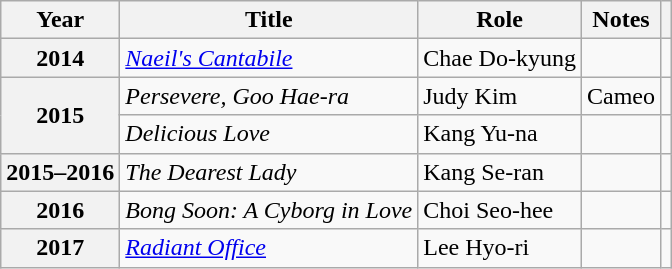<table class="wikitable plainrowheaders">
<tr>
<th scope="col">Year</th>
<th scope="col">Title</th>
<th scope="col">Role</th>
<th scope="col">Notes</th>
<th scope="col" class="unsortable"></th>
</tr>
<tr>
<th scope="row">2014</th>
<td><em><a href='#'>Naeil's Cantabile</a></em></td>
<td>Chae Do-kyung</td>
<td></td>
<td style="text-align:center"></td>
</tr>
<tr>
<th scope="row" rowspan=2>2015</th>
<td><em>Persevere, Goo Hae-ra</em></td>
<td>Judy Kim</td>
<td>Cameo</td>
<td style="text-align:center"></td>
</tr>
<tr>
<td><em>Delicious Love</em></td>
<td>Kang Yu-na</td>
<td></td>
<td style="text-align:center"></td>
</tr>
<tr>
<th scope="row">2015–2016</th>
<td><em>The Dearest Lady</em></td>
<td>Kang Se-ran</td>
<td></td>
<td style="text-align:center"></td>
</tr>
<tr>
<th scope="row">2016</th>
<td><em>Bong Soon: A Cyborg in Love</em></td>
<td>Choi Seo-hee</td>
<td></td>
<td style="text-align:center"></td>
</tr>
<tr>
<th scope="row">2017</th>
<td><em><a href='#'>Radiant Office</a></em></td>
<td>Lee Hyo-ri</td>
<td></td>
<td style="text-align:center"></td>
</tr>
</table>
